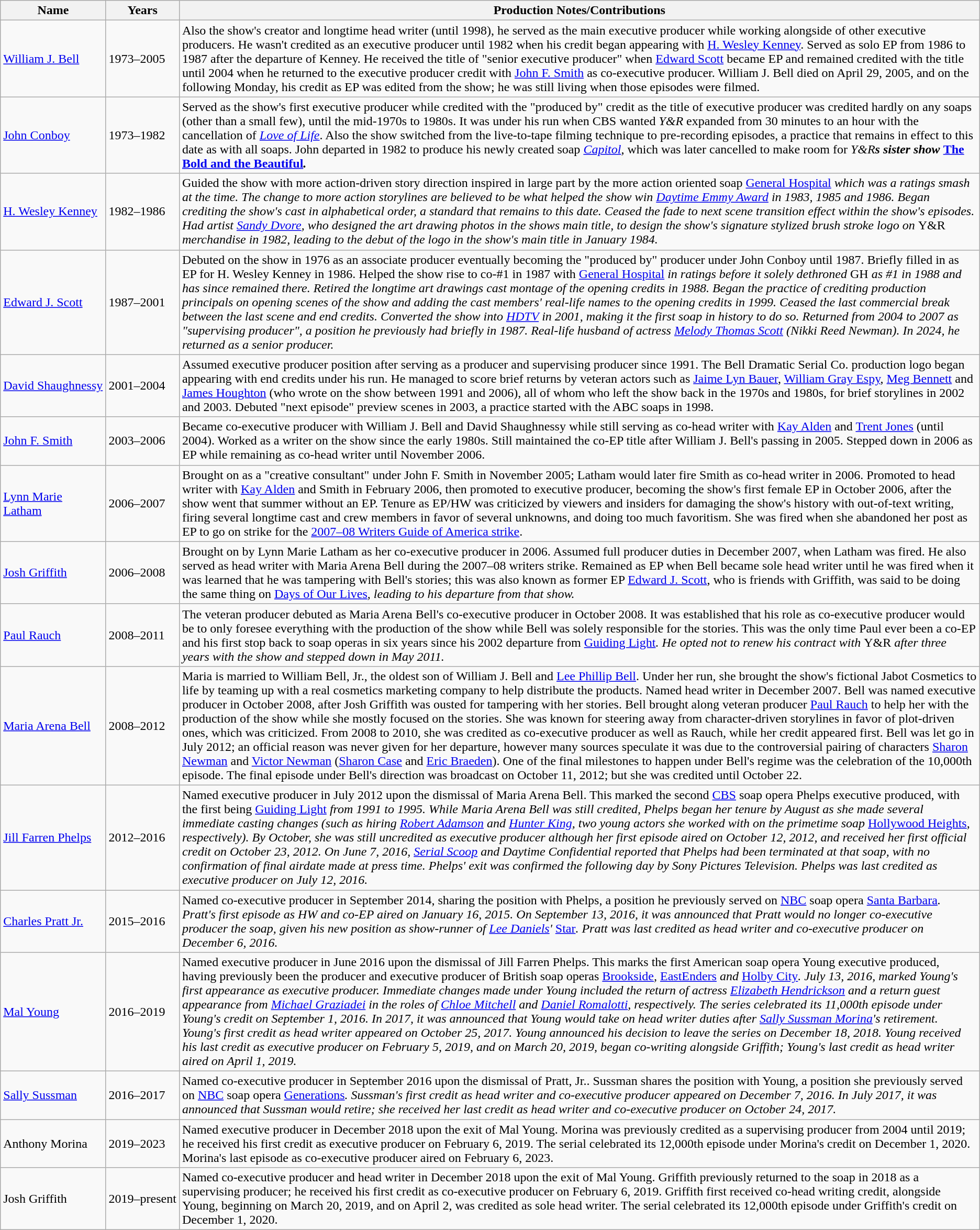<table class="wikitable">
<tr>
<th><strong>Name</strong></th>
<th><strong>Years</strong></th>
<th><strong>Production Notes/Contributions</strong></th>
</tr>
<tr>
<td><a href='#'>William J. Bell</a></td>
<td style="white-space:nowrap;">1973–2005</td>
<td>Also the show's creator and longtime head writer (until 1998), he served as the main executive producer while working alongside of other executive producers. He wasn't credited as an executive producer until 1982 when his credit began appearing with <a href='#'>H. Wesley Kenney</a>. Served as solo EP from 1986 to 1987 after the departure of Kenney. He received the title of "senior executive producer" when <a href='#'>Edward Scott</a> became EP and remained credited with the title until 2004 when he returned to the executive producer credit with <a href='#'>John F. Smith</a> as co-executive producer. William J. Bell died on April 29, 2005, and on the following Monday, his credit as EP was edited from the show; he was still living when those episodes were filmed.</td>
</tr>
<tr>
<td><a href='#'>John Conboy</a></td>
<td>1973–1982</td>
<td>Served as the show's first executive producer while credited with the "produced by" credit as the title of executive producer was  credited hardly on any soaps (other than a small few), until the mid-1970s to 1980s. It was under his run when CBS wanted <em>Y&R</em> expanded from 30 minutes to an hour with the cancellation of <em><a href='#'>Love of Life</a></em>. Also the show switched from the live-to-tape filming technique to pre-recording episodes, a practice that remains in effect to this date as with all soaps. John departed in 1982 to produce his newly created soap <em><a href='#'>Capitol</a></em>, which was later cancelled to make room for <em>Y&R<strong>s sister show </em><a href='#'>The Bold and the Beautiful</a><em>.</td>
</tr>
<tr>
<td><a href='#'>H. Wesley Kenney</a></td>
<td>1982–1986</td>
<td>Guided the show with more action-driven story direction inspired in large part by the more action oriented soap </em><a href='#'>General Hospital</a><em> which was a ratings smash at the time. The change to more action storylines are believed to be what helped the show win <a href='#'>Daytime Emmy Award</a> in 1983, 1985 and 1986. Began crediting the show's cast in alphabetical order, a standard that remains to this date. Ceased the fade to next scene transition effect within the show's episodes. Had artist <a href='#'>Sandy Dvore</a>, who designed the art drawing photos in the shows main title, to design the show's signature stylized brush stroke logo on </em>Y&R<em> merchandise in 1982, leading to the debut of the logo in the show's main title in January 1984.</td>
</tr>
<tr>
<td><a href='#'>Edward J. Scott</a></td>
<td>1987–2001</td>
<td>Debuted on the show in 1976 as an associate producer eventually becoming the "produced by" producer under John Conboy until 1987. Briefly filled in as EP for H. Wesley Kenney in 1986. Helped the show rise to co-#1 in 1987 with </em><a href='#'>General Hospital</a><em> in ratings before it solely dethroned </em>GH<em> as #1 in 1988 and has since remained there. Retired the longtime art drawings cast montage of the opening credits in 1988. Began the practice of crediting production principals on opening scenes of the show and adding the cast members' real-life names to the opening credits in 1999. Ceased the last commercial break between the last scene and end credits. Converted the show into <a href='#'>HDTV</a> in 2001, making it the first soap in history to do so. Returned from 2004 to 2007 as "supervising producer", a position he previously had briefly in 1987. Real-life husband of actress <a href='#'>Melody Thomas Scott</a> (Nikki Reed Newman). In 2024, he returned as a senior producer.</td>
</tr>
<tr>
<td style="white-space:nowrap;"><a href='#'>David Shaughnessy</a></td>
<td>2001–2004</td>
<td>Assumed executive producer position after serving as a producer and supervising producer since 1991. The Bell Dramatic Serial Co. production logo began appearing with end credits under his run. He managed to score brief returns by veteran actors such as <a href='#'>Jaime Lyn Bauer</a>, <a href='#'>William Gray Espy</a>, <a href='#'>Meg Bennett</a> and <a href='#'>James Houghton</a> (who wrote on the show between 1991 and 2006), all of whom who left the show back in the 1970s and 1980s, for brief storylines in 2002 and 2003. Debuted "next episode" preview scenes in 2003, a practice started with the ABC soaps in 1998.</td>
</tr>
<tr>
<td><a href='#'>John F. Smith</a></td>
<td>2003–2006</td>
<td>Became co-executive producer with William J. Bell and David Shaughnessy while still serving as co-head writer with <a href='#'>Kay Alden</a> and <a href='#'>Trent Jones</a> (until 2004). Worked as a writer on the show since the early 1980s. Still maintained the co-EP title after William J. Bell's passing in 2005. Stepped down in 2006 as EP while remaining as co-head writer until November 2006.</td>
</tr>
<tr>
<td><a href='#'>Lynn Marie Latham</a></td>
<td>2006–2007</td>
<td>Brought on as a "creative consultant" under John F. Smith in November 2005; Latham would later fire Smith as co-head writer in 2006. Promoted to head writer with <a href='#'>Kay Alden</a> and Smith in February 2006, then promoted to executive producer, becoming the show's first female EP in October 2006, after the show went that summer without an EP. Tenure as EP/HW was criticized by viewers and insiders for damaging the show's history with out-of-text writing, firing several longtime cast and crew members in favor of several unknowns, and doing too much favoritism. She was fired when she abandoned her post as EP to go on strike for the <a href='#'>2007–08 Writers Guide of America strike</a>.</td>
</tr>
<tr>
<td><a href='#'>Josh Griffith</a></td>
<td>2006–2008</td>
<td>Brought on by Lynn Marie Latham as her co-executive producer in 2006. Assumed full producer duties in December 2007, when Latham was fired. He also served as head writer with Maria Arena Bell during the 2007–08 writers strike. Remained as EP when Bell became sole head writer until he was fired when it was learned that he was tampering with Bell's stories; this was also known as former EP <a href='#'>Edward J. Scott</a>, who is friends with Griffith, was said to be doing the same thing on </em><a href='#'>Days of Our Lives</a><em>, leading to his departure from that show.</td>
</tr>
<tr>
<td><a href='#'>Paul Rauch</a></td>
<td>2008–2011</td>
<td>The veteran producer debuted as Maria Arena Bell's co-executive producer in October 2008. It was established that his role as co-executive producer would be to only foresee everything with the production of the show while Bell was solely responsible for the stories. This was the only time Paul ever been a co-EP and his first stop back to soap operas in six years since his 2002 departure from </em><a href='#'>Guiding Light</a><em>. He opted not to renew his contract with </em>Y&R<em> after three years with the show and stepped down in May 2011.</td>
</tr>
<tr>
<td><a href='#'>Maria Arena Bell</a></td>
<td>2008–2012</td>
<td>Maria is married to William Bell, Jr., the oldest son of William J. Bell and <a href='#'>Lee Phillip Bell</a>. Under her run, she brought the show's fictional Jabot Cosmetics to life by teaming up with a real cosmetics marketing company to help distribute the products. Named head writer in December 2007. Bell was named executive producer in October 2008, after Josh Griffith was ousted for tampering with her stories. Bell brought along veteran producer <a href='#'>Paul Rauch</a> to help her with the production of the show while she mostly focused on the stories. She was known for steering away from character-driven storylines in favor of plot-driven ones, which was criticized. From 2008 to 2010, she was credited as co-executive producer as well as Rauch, while her credit appeared first. Bell was let go in July 2012; an official reason was never given for her departure, however many sources speculate it was due to the controversial pairing of characters <a href='#'>Sharon Newman</a> and <a href='#'>Victor Newman</a> (<a href='#'>Sharon Case</a> and <a href='#'>Eric Braeden</a>). One of the final milestones to happen under Bell's regime was the celebration of the 10,000th episode. The final episode under Bell's direction was broadcast on October 11, 2012; but she was credited until October 22.</td>
</tr>
<tr>
<td><a href='#'>Jill Farren Phelps</a></td>
<td>2012–2016</td>
<td>Named executive producer in July 2012 upon the dismissal of Maria Arena Bell. This marked the second <a href='#'>CBS</a> soap opera Phelps executive produced, with the first being </em><a href='#'>Guiding Light</a><em> from 1991 to 1995. While Maria Arena Bell was still credited, Phelps began her tenure by August as she made several immediate casting changes (such as hiring <a href='#'>Robert Adamson</a> and <a href='#'>Hunter King</a>, two young actors she worked with on the primetime soap </em><a href='#'>Hollywood Heights</a><em>, respectively).  By October, she was still uncredited as executive producer although her first episode aired on October 12, 2012, and received her first official credit on October 23, 2012. On June 7, 2016, <a href='#'>Serial Scoop</a> and Daytime Confidential reported that Phelps had been terminated at that soap, with no confirmation of final airdate made at press time. Phelps' exit was confirmed the following day by Sony Pictures Television. Phelps was last credited as executive producer on July 12, 2016.</td>
</tr>
<tr>
<td><a href='#'>Charles Pratt Jr.</a></td>
<td>2015–2016</td>
<td>Named co-executive producer in September 2014, sharing the position with Phelps, a position he previously served on <a href='#'>NBC</a> soap opera </em><a href='#'>Santa Barbara</a><em>. Pratt's first episode as HW and co-EP aired on January 16, 2015.  On September 13, 2016, it was announced that Pratt would no longer co-executive producer the soap, given his new position as show-runner of <a href='#'>Lee Daniels</a>' </em><a href='#'>Star</a><em>. Pratt was last credited as head writer and co-executive producer on December 6, 2016.</td>
</tr>
<tr>
<td><a href='#'>Mal Young</a></td>
<td style="white-space:nowrap;">2016–2019</td>
<td>Named executive producer in June 2016 upon the dismissal of Jill Farren Phelps. This marks the first American soap opera Young executive produced, having previously been the producer and executive producer of British soap operas </em><a href='#'>Brookside</a><em>, </em><a href='#'>EastEnders</a><em> and </em><a href='#'>Holby City</a><em>. July 13, 2016, marked Young's first appearance as executive producer. Immediate changes made under Young included the return of actress <a href='#'>Elizabeth Hendrickson</a> and a return guest appearance from <a href='#'>Michael Graziadei</a> in the roles of <a href='#'>Chloe Mitchell</a> and <a href='#'>Daniel Romalotti</a>, respectively. The series celebrated its 11,000th episode under Young's credit on September 1, 2016. In 2017, it was announced that Young would take on head writer duties after <a href='#'>Sally Sussman Morina</a>'s retirement. Young's first credit as head writer appeared on October 25, 2017. Young announced his decision to leave the series on December 18, 2018. Young received his last credit as executive producer on February 5, 2019, and on March 20, 2019, began co-writing alongside Griffith; Young's last credit as head writer aired on April 1, 2019.</td>
</tr>
<tr>
<td><a href='#'>Sally Sussman</a></td>
<td>2016–2017</td>
<td>Named co-executive producer in September 2016 upon the dismissal of Pratt, Jr.. Sussman shares the position with Young, a position she previously served on <a href='#'>NBC</a> soap opera </em><a href='#'>Generations</a><em>. Sussman's first credit as head writer and co-executive producer appeared on December 7, 2016. In July 2017, it was announced that Sussman would retire; she received her last credit as head writer and co-executive producer on October 24, 2017.</td>
</tr>
<tr>
<td>Anthony Morina</td>
<td style="white-space:nowrap;">2019–2023</td>
<td>Named executive producer in December 2018 upon the exit of Mal Young. Morina was previously credited as a supervising producer from 2004 until 2019; he received his first credit as executive producer on February 6, 2019. The serial celebrated its 12,000th episode under Morina's credit on December 1, 2020. Morina's last episode as co-executive producer aired on February 6, 2023.</td>
</tr>
<tr>
<td>Josh Griffith</td>
<td style="white-space:nowrap;">2019–present</td>
<td>Named co-executive producer and head writer in December 2018 upon the exit of Mal Young. Griffith previously returned to the soap in 2018 as a supervising producer; he received his first credit as co-executive producer on February 6, 2019. Griffith first received co-head writing credit, alongside Young, beginning on March 20, 2019, and on April 2, was credited as sole head writer. The serial celebrated its 12,000th episode under Griffith's credit on December 1, 2020.</td>
</tr>
</table>
